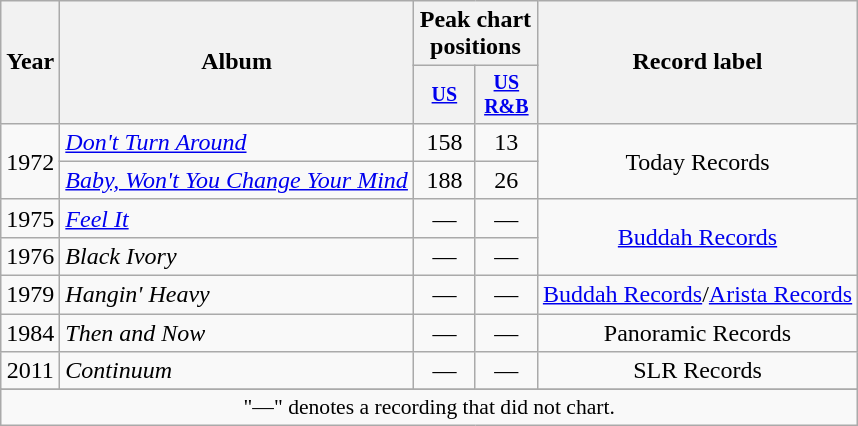<table class="wikitable" style="text-align:center;">
<tr>
<th rowspan="2">Year</th>
<th rowspan="2">Album</th>
<th colspan="2">Peak chart positions</th>
<th rowspan="2">Record label</th>
</tr>
<tr style="font-size:smaller;">
<th width="35"><a href='#'>US</a><br></th>
<th width="35"><a href='#'>US R&B</a><br></th>
</tr>
<tr>
<td rowspan="2">1972</td>
<td style="text-align:left;"><em><a href='#'>Don't Turn Around</a></em></td>
<td>158</td>
<td>13</td>
<td rowspan="2">Today Records</td>
</tr>
<tr>
<td style="text-align:left;"><em><a href='#'>Baby, Won't You Change Your Mind</a> </em></td>
<td>188</td>
<td>26</td>
</tr>
<tr>
<td>1975</td>
<td style="text-align:left;"><em><a href='#'>Feel It</a></em></td>
<td>—</td>
<td>—</td>
<td rowspan="2"><a href='#'>Buddah Records</a></td>
</tr>
<tr>
<td>1976</td>
<td style="text-align:left;"><em>Black Ivory</em></td>
<td>—</td>
<td>—</td>
</tr>
<tr>
<td>1979</td>
<td style="text-align:left;"><em>Hangin' Heavy</em></td>
<td>—</td>
<td>—</td>
<td><a href='#'>Buddah Records</a>/<a href='#'>Arista Records</a></td>
</tr>
<tr>
<td>1984</td>
<td style="text-align:left;"><em>Then and Now</em></td>
<td>—</td>
<td>—</td>
<td>Panoramic Records</td>
</tr>
<tr>
<td>2011</td>
<td style="text-align:left;"><em>Continuum</em></td>
<td>—</td>
<td>—</td>
<td>SLR Records</td>
</tr>
<tr>
</tr>
<tr>
<td colspan="5" style="font-size:90%">"—" denotes a recording that did not chart.</td>
</tr>
</table>
